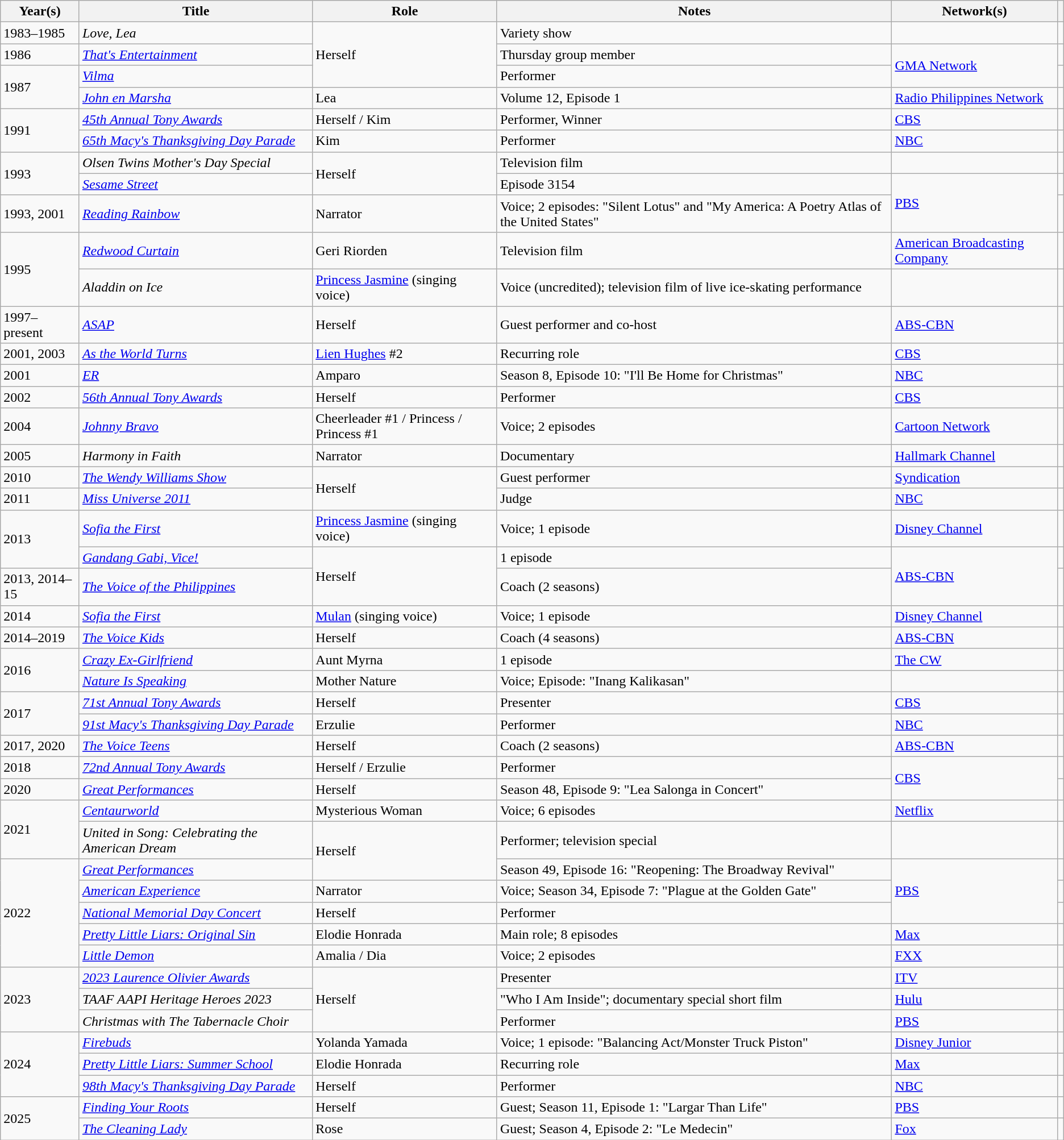<table class="wikitable">
<tr>
<th>Year(s)</th>
<th>Title</th>
<th>Role</th>
<th>Notes</th>
<th>Network(s)</th>
<th></th>
</tr>
<tr>
<td>1983–1985</td>
<td><em>Love, Lea</em></td>
<td rowspan="3">Herself</td>
<td>Variety show</td>
<td></td>
<td></td>
</tr>
<tr>
<td>1986</td>
<td><em><a href='#'>That's Entertainment</a></em></td>
<td>Thursday group member</td>
<td rowspan="2"><a href='#'>GMA Network</a></td>
<td></td>
</tr>
<tr>
<td rowspan="2">1987</td>
<td><em><a href='#'>Vilma</a></em></td>
<td>Performer</td>
<td></td>
</tr>
<tr>
<td><em><a href='#'>John en Marsha</a></em></td>
<td>Lea</td>
<td>Volume 12, Episode 1</td>
<td><a href='#'>Radio Philippines Network</a></td>
<td></td>
</tr>
<tr>
<td rowspan="2">1991</td>
<td><em><a href='#'>45th Annual Tony Awards</a></em></td>
<td>Herself / Kim</td>
<td>Performer, Winner</td>
<td><a href='#'>CBS</a></td>
<td></td>
</tr>
<tr>
<td><em><a href='#'>65th Macy's Thanksgiving Day Parade</a></em></td>
<td>Kim</td>
<td>Performer</td>
<td><a href='#'>NBC</a></td>
<td></td>
</tr>
<tr>
<td rowspan="2">1993</td>
<td><em>Olsen Twins Mother's Day Special</em></td>
<td rowspan="2">Herself</td>
<td>Television film</td>
<td></td>
<td></td>
</tr>
<tr>
<td><em><a href='#'>Sesame Street</a></em></td>
<td>Episode 3154</td>
<td rowspan="2"><a href='#'>PBS</a></td>
<td></td>
</tr>
<tr>
<td>1993, 2001</td>
<td><em><a href='#'>Reading Rainbow</a></em></td>
<td>Narrator</td>
<td>Voice; 2 episodes: "Silent Lotus" and "My America: A Poetry Atlas of the United States"</td>
<td></td>
</tr>
<tr>
<td rowspan="2">1995</td>
<td><em><a href='#'>Redwood Curtain</a></em></td>
<td>Geri Riorden</td>
<td>Television film</td>
<td><a href='#'>American Broadcasting Company</a></td>
<td></td>
</tr>
<tr>
<td><em>Aladdin on Ice</em></td>
<td><a href='#'>Princess Jasmine</a> (singing voice)</td>
<td>Voice (uncredited); television film of live ice-skating performance</td>
<td></td>
<td></td>
</tr>
<tr>
<td>1997–present</td>
<td><em><a href='#'>ASAP</a></em></td>
<td>Herself</td>
<td>Guest performer and co-host</td>
<td><a href='#'>ABS-CBN</a></td>
<td></td>
</tr>
<tr>
<td>2001, 2003</td>
<td><em><a href='#'>As the World Turns</a></em></td>
<td><a href='#'>Lien Hughes</a> #2</td>
<td>Recurring role</td>
<td><a href='#'>CBS</a></td>
<td></td>
</tr>
<tr>
<td>2001</td>
<td><em><a href='#'>ER</a></em></td>
<td>Amparo</td>
<td>Season 8, Episode 10: "I'll Be Home for Christmas"</td>
<td><a href='#'>NBC</a></td>
<td></td>
</tr>
<tr>
<td>2002</td>
<td><em><a href='#'>56th Annual Tony Awards</a></em></td>
<td>Herself</td>
<td>Performer</td>
<td><a href='#'>CBS</a></td>
<td></td>
</tr>
<tr>
<td>2004</td>
<td><em><a href='#'>Johnny Bravo</a></em></td>
<td>Cheerleader #1 / Princess / Princess #1</td>
<td>Voice; 2 episodes</td>
<td><a href='#'>Cartoon Network</a></td>
<td></td>
</tr>
<tr>
<td>2005</td>
<td><em>Harmony in Faith</em></td>
<td>Narrator</td>
<td>Documentary</td>
<td><a href='#'>Hallmark Channel</a></td>
<td></td>
</tr>
<tr>
<td>2010</td>
<td><em><a href='#'>The Wendy Williams Show</a></em></td>
<td rowspan="2">Herself</td>
<td>Guest performer</td>
<td><a href='#'>Syndication</a></td>
<td></td>
</tr>
<tr>
<td>2011</td>
<td><em><a href='#'>Miss Universe 2011</a></em></td>
<td>Judge</td>
<td><a href='#'>NBC</a></td>
<td></td>
</tr>
<tr>
<td rowspan="2">2013</td>
<td><em><a href='#'>Sofia the First</a></em></td>
<td><a href='#'>Princess Jasmine</a> (singing voice)</td>
<td>Voice; 1 episode</td>
<td><a href='#'>Disney Channel</a></td>
<td></td>
</tr>
<tr>
<td><em><a href='#'>Gandang Gabi, Vice!</a></em></td>
<td rowspan="2">Herself</td>
<td>1 episode</td>
<td rowspan="2"><a href='#'>ABS-CBN</a></td>
<td></td>
</tr>
<tr>
<td>2013, 2014–15</td>
<td><em><a href='#'>The Voice of the Philippines</a></em></td>
<td>Coach (2 seasons)</td>
<td></td>
</tr>
<tr>
<td>2014</td>
<td><em><a href='#'>Sofia the First</a></em></td>
<td><a href='#'>Mulan</a> (singing voice)</td>
<td>Voice; 1 episode</td>
<td><a href='#'>Disney Channel</a></td>
<td></td>
</tr>
<tr>
<td>2014–2019</td>
<td><em><a href='#'>The Voice Kids</a></em></td>
<td>Herself</td>
<td>Coach (4 seasons)</td>
<td><a href='#'>ABS-CBN</a></td>
<td></td>
</tr>
<tr>
<td rowspan="2">2016</td>
<td><em><a href='#'>Crazy Ex-Girlfriend</a></em></td>
<td>Aunt Myrna</td>
<td>1 episode</td>
<td><a href='#'>The CW</a></td>
<td></td>
</tr>
<tr>
<td><em><a href='#'>Nature Is Speaking</a></em></td>
<td>Mother Nature</td>
<td>Voice; Episode: "Inang Kalikasan"</td>
<td></td>
<td></td>
</tr>
<tr>
<td rowspan="2">2017</td>
<td><em><a href='#'>71st Annual Tony Awards</a></em></td>
<td>Herself</td>
<td>Presenter</td>
<td><a href='#'>CBS</a></td>
<td></td>
</tr>
<tr>
<td><em><a href='#'>91st Macy's Thanksgiving Day Parade</a></em></td>
<td>Erzulie</td>
<td>Performer</td>
<td><a href='#'>NBC</a></td>
<td></td>
</tr>
<tr>
<td>2017, 2020</td>
<td><em><a href='#'>The Voice Teens</a></em></td>
<td>Herself</td>
<td>Coach (2 seasons)</td>
<td><a href='#'>ABS-CBN</a></td>
<td></td>
</tr>
<tr>
<td>2018</td>
<td><em><a href='#'>72nd Annual Tony Awards</a></em></td>
<td>Herself / Erzulie</td>
<td>Performer</td>
<td rowspan="2"><a href='#'>CBS</a></td>
<td></td>
</tr>
<tr>
<td>2020</td>
<td><em><a href='#'>Great Performances</a></em></td>
<td>Herself</td>
<td>Season 48, Episode 9: "Lea Salonga in Concert"</td>
<td></td>
</tr>
<tr>
<td rowspan="2">2021</td>
<td><em><a href='#'>Centaurworld</a></em></td>
<td>Mysterious Woman</td>
<td>Voice; 6 episodes</td>
<td><a href='#'>Netflix</a></td>
<td></td>
</tr>
<tr>
<td><em>United in Song: Celebrating the American Dream</em></td>
<td rowspan="2">Herself</td>
<td>Performer; television special</td>
<td></td>
<td></td>
</tr>
<tr>
<td rowspan="5">2022</td>
<td><em><a href='#'>Great Performances</a></em></td>
<td>Season 49, Episode 16: "Reopening: The Broadway Revival"</td>
<td rowspan="3"><a href='#'>PBS</a></td>
<td></td>
</tr>
<tr>
<td><em><a href='#'>American Experience</a></em></td>
<td>Narrator</td>
<td>Voice; Season 34, Episode 7: "Plague at the Golden Gate"</td>
<td></td>
</tr>
<tr>
<td><em><a href='#'>National Memorial Day Concert</a></em></td>
<td>Herself</td>
<td>Performer</td>
<td></td>
</tr>
<tr>
<td><em><a href='#'>Pretty Little Liars: Original Sin</a></em></td>
<td>Elodie Honrada</td>
<td>Main role; 8 episodes</td>
<td><a href='#'>Max</a></td>
<td></td>
</tr>
<tr>
<td><em><a href='#'>Little Demon</a></em></td>
<td>Amalia / Dia</td>
<td>Voice; 2 episodes</td>
<td><a href='#'>FXX</a></td>
<td></td>
</tr>
<tr>
<td rowspan="3">2023</td>
<td><em><a href='#'>2023 Laurence Olivier Awards</a></em></td>
<td rowspan="3">Herself</td>
<td>Presenter</td>
<td><a href='#'>ITV</a></td>
<td></td>
</tr>
<tr>
<td><em>TAAF AAPI Heritage Heroes 2023</em></td>
<td>"Who I Am Inside"; documentary special short film</td>
<td><a href='#'>Hulu</a></td>
<td></td>
</tr>
<tr>
<td><em>Christmas with The Tabernacle Choir</em></td>
<td>Performer</td>
<td><a href='#'>PBS</a></td>
<td></td>
</tr>
<tr>
<td rowspan="3">2024</td>
<td><em><a href='#'>Firebuds</a></em></td>
<td>Yolanda Yamada</td>
<td>Voice; 1 episode: "Balancing Act/Monster Truck Piston"</td>
<td><a href='#'>Disney Junior</a></td>
<td></td>
</tr>
<tr>
<td><em><a href='#'>Pretty Little Liars: Summer School</a></em></td>
<td>Elodie Honrada</td>
<td>Recurring role</td>
<td><a href='#'>Max</a></td>
<td></td>
</tr>
<tr>
<td><em><a href='#'>98th Macy's Thanksgiving Day Parade</a></em></td>
<td>Herself</td>
<td>Performer</td>
<td><a href='#'>NBC</a></td>
<td></td>
</tr>
<tr>
<td rowspan="2">2025</td>
<td><em><a href='#'>Finding Your Roots</a></em></td>
<td>Herself</td>
<td>Guest; Season 11, Episode 1: "Largar Than Life"</td>
<td><a href='#'>PBS</a></td>
<td></td>
</tr>
<tr>
<td><em><a href='#'>The Cleaning Lady</a></em></td>
<td>Rose</td>
<td>Guest; Season 4, Episode 2: "Le Medecin"</td>
<td><a href='#'>Fox</a></td>
<td></td>
</tr>
</table>
